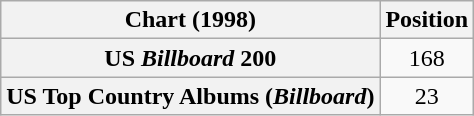<table class="wikitable sortable plainrowheaders" style="text-align:center">
<tr>
<th scope="col">Chart (1998)</th>
<th scope="col">Position</th>
</tr>
<tr>
<th scope="row">US <em>Billboard</em> 200</th>
<td>168</td>
</tr>
<tr>
<th scope="row">US Top Country Albums (<em>Billboard</em>)</th>
<td>23</td>
</tr>
</table>
